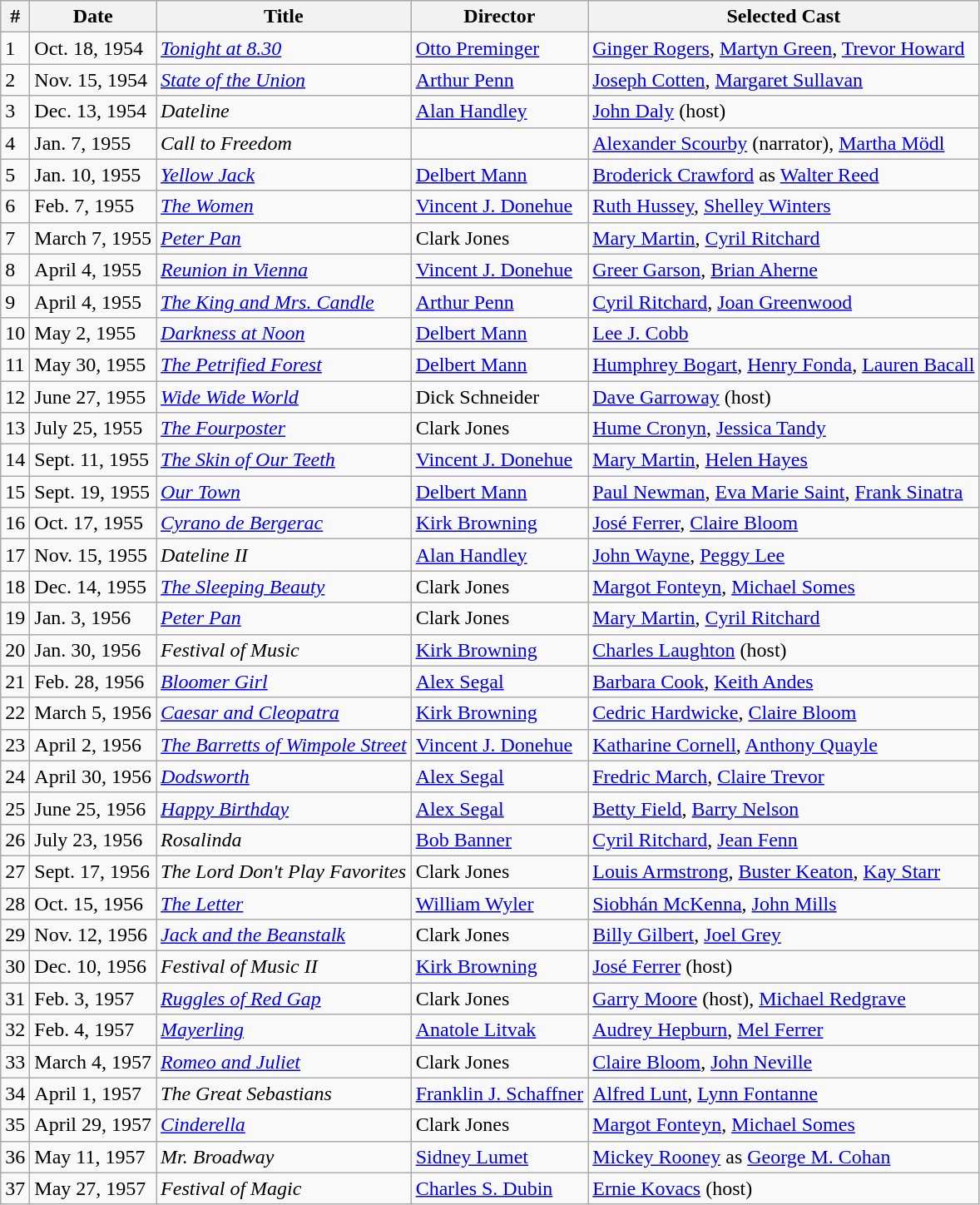<table class="wikitable">
<tr>
<th align="center">#</th>
<th align="center">Date</th>
<th align="center">Title</th>
<th align="center">Director</th>
<th align="center">Selected Cast</th>
</tr>
<tr>
<td>1</td>
<td>Oct. 18, 1954</td>
<td><em><a href='#'>Tonight at 8.30</a></em></td>
<td><a href='#'>Otto Preminger</a></td>
<td><a href='#'>Ginger Rogers</a>, <a href='#'>Martyn Green</a>, <a href='#'>Trevor Howard</a></td>
</tr>
<tr>
<td>2</td>
<td>Nov. 15, 1954</td>
<td><em><a href='#'>State of the Union</a></em></td>
<td><a href='#'>Arthur Penn</a></td>
<td><a href='#'>Joseph Cotten</a>, <a href='#'>Margaret Sullavan</a></td>
</tr>
<tr>
<td>3</td>
<td>Dec. 13, 1954</td>
<td><em>Dateline</em></td>
<td><a href='#'>Alan Handley</a></td>
<td><a href='#'>John Daly</a> (host)</td>
</tr>
<tr>
<td>4</td>
<td>Jan. 7, 1955</td>
<td><em>Call to Freedom</em></td>
<td></td>
<td><a href='#'>Alexander Scourby</a> (narrator), <a href='#'>Martha Mödl</a></td>
</tr>
<tr>
<td>5</td>
<td>Jan. 10, 1955</td>
<td><em><a href='#'>Yellow Jack</a></em></td>
<td><a href='#'>Delbert Mann</a></td>
<td><a href='#'>Broderick Crawford</a> as <a href='#'>Walter Reed</a></td>
</tr>
<tr>
<td>6</td>
<td>Feb. 7, 1955</td>
<td><em><a href='#'>The Women</a></em></td>
<td><a href='#'>Vincent J. Donehue</a></td>
<td><a href='#'>Ruth Hussey</a>, <a href='#'>Shelley Winters</a></td>
</tr>
<tr>
<td>7</td>
<td>March 7, 1955</td>
<td><em><a href='#'>Peter Pan</a></em></td>
<td>Clark Jones</td>
<td><a href='#'>Mary Martin</a>, <a href='#'>Cyril Ritchard</a></td>
</tr>
<tr>
<td>8</td>
<td>April 4, 1955</td>
<td><em><a href='#'>Reunion in Vienna</a></em></td>
<td><a href='#'>Vincent J. Donehue</a></td>
<td><a href='#'>Greer Garson</a>, <a href='#'>Brian Aherne</a></td>
</tr>
<tr>
<td>9</td>
<td>April 4, 1955</td>
<td><em><a href='#'>The King and Mrs. Candle</a></em></td>
<td><a href='#'>Arthur Penn</a></td>
<td><a href='#'>Cyril Ritchard</a>, <a href='#'>Joan Greenwood</a></td>
</tr>
<tr>
<td>10</td>
<td>May 2, 1955</td>
<td><em><a href='#'>Darkness at Noon</a></em></td>
<td><a href='#'>Delbert Mann</a></td>
<td><a href='#'>Lee J. Cobb</a></td>
</tr>
<tr>
<td>11</td>
<td>May 30, 1955</td>
<td><em><a href='#'>The Petrified Forest</a></em></td>
<td><a href='#'>Delbert Mann</a></td>
<td><a href='#'>Humphrey Bogart</a>, <a href='#'>Henry Fonda</a>, <a href='#'>Lauren Bacall</a></td>
</tr>
<tr>
<td>12</td>
<td>June 27, 1955</td>
<td><em><a href='#'>Wide Wide World</a></em></td>
<td>Dick Schneider</td>
<td><a href='#'>Dave Garroway</a> (host)</td>
</tr>
<tr>
<td>13</td>
<td>July 25, 1955</td>
<td><em><a href='#'>The Fourposter</a></em></td>
<td>Clark Jones</td>
<td><a href='#'>Hume Cronyn</a>, <a href='#'>Jessica Tandy</a></td>
</tr>
<tr>
<td>14</td>
<td>Sept. 11, 1955</td>
<td><em><a href='#'>The Skin of Our Teeth</a></em></td>
<td><a href='#'>Vincent J. Donehue</a></td>
<td><a href='#'>Mary Martin</a>, <a href='#'>Helen Hayes</a></td>
</tr>
<tr>
<td>15</td>
<td>Sept. 19, 1955</td>
<td><em><a href='#'>Our Town</a></em></td>
<td><a href='#'>Delbert Mann</a></td>
<td><a href='#'>Paul Newman</a>, <a href='#'>Eva Marie Saint</a>, <a href='#'>Frank Sinatra</a></td>
</tr>
<tr>
<td>16</td>
<td>Oct. 17, 1955</td>
<td><em><a href='#'>Cyrano de Bergerac</a></em></td>
<td><a href='#'>Kirk Browning</a></td>
<td><a href='#'>José Ferrer</a>, <a href='#'>Claire Bloom</a></td>
</tr>
<tr>
<td>17</td>
<td>Nov. 15, 1955</td>
<td><em>Dateline II</em></td>
<td><a href='#'>Alan Handley</a></td>
<td><a href='#'>John Wayne</a>, <a href='#'>Peggy Lee</a></td>
</tr>
<tr>
<td>18</td>
<td>Dec. 14, 1955</td>
<td><em><a href='#'>The Sleeping Beauty</a></em></td>
<td>Clark Jones</td>
<td><a href='#'>Margot Fonteyn</a>, <a href='#'>Michael Somes</a></td>
</tr>
<tr>
<td>19</td>
<td>Jan. 3, 1956</td>
<td><em><a href='#'>Peter Pan</a></em></td>
<td>Clark Jones</td>
<td><a href='#'>Mary Martin</a>, <a href='#'>Cyril Ritchard</a></td>
</tr>
<tr>
<td>20</td>
<td>Jan. 30, 1956</td>
<td><em>Festival of Music</em></td>
<td><a href='#'>Kirk Browning</a></td>
<td><a href='#'>Charles Laughton</a> (host)</td>
</tr>
<tr>
<td>21</td>
<td>Feb. 28, 1956</td>
<td><em><a href='#'>Bloomer Girl</a></em></td>
<td><a href='#'>Alex Segal</a></td>
<td><a href='#'>Barbara Cook</a>, <a href='#'>Keith Andes</a></td>
</tr>
<tr>
<td>22</td>
<td>March 5, 1956</td>
<td><em><a href='#'>Caesar and Cleopatra</a></em></td>
<td><a href='#'>Kirk Browning</a></td>
<td><a href='#'>Cedric Hardwicke</a>, <a href='#'>Claire Bloom</a></td>
</tr>
<tr>
<td>23</td>
<td>April 2, 1956</td>
<td><em><a href='#'>The Barretts of Wimpole Street</a></em></td>
<td><a href='#'>Vincent J. Donehue</a></td>
<td><a href='#'>Katharine Cornell</a>, <a href='#'>Anthony Quayle</a></td>
</tr>
<tr>
<td>24</td>
<td>April 30, 1956</td>
<td><em><a href='#'>Dodsworth</a></em></td>
<td><a href='#'>Alex Segal</a></td>
<td><a href='#'>Fredric March</a>, <a href='#'>Claire Trevor</a></td>
</tr>
<tr>
<td>25</td>
<td>June 25, 1956</td>
<td><em><a href='#'>Happy Birthday</a></em></td>
<td><a href='#'>Alex Segal</a></td>
<td><a href='#'>Betty Field</a>, <a href='#'>Barry Nelson</a></td>
</tr>
<tr>
<td>26</td>
<td>July 23, 1956</td>
<td><em>Rosalinda</em></td>
<td><a href='#'>Bob Banner</a></td>
<td><a href='#'>Cyril Ritchard</a>, <a href='#'>Jean Fenn</a></td>
</tr>
<tr>
<td>27</td>
<td>Sept. 17, 1956</td>
<td><em>The Lord Don't Play Favorites</em></td>
<td>Clark Jones</td>
<td><a href='#'>Louis Armstrong</a>, <a href='#'>Buster Keaton</a>, <a href='#'>Kay Starr</a></td>
</tr>
<tr>
<td>28</td>
<td>Oct. 15, 1956</td>
<td><em><a href='#'>The Letter</a></em></td>
<td><a href='#'>William Wyler</a></td>
<td><a href='#'>Siobhán McKenna</a>, <a href='#'>John Mills</a></td>
</tr>
<tr>
<td>29</td>
<td>Nov. 12, 1956</td>
<td><em><a href='#'>Jack and the Beanstalk</a></em></td>
<td>Clark Jones</td>
<td><a href='#'>Billy Gilbert</a>, <a href='#'>Joel Grey</a></td>
</tr>
<tr>
<td>30</td>
<td>Dec. 10, 1956</td>
<td><em>Festival of Music II</em></td>
<td><a href='#'>Kirk Browning</a></td>
<td><a href='#'>José Ferrer</a> (host)</td>
</tr>
<tr>
<td>31</td>
<td>Feb. 3, 1957</td>
<td><em><a href='#'>Ruggles of Red Gap</a></em></td>
<td>Clark Jones</td>
<td><a href='#'>Garry Moore</a> (host), <a href='#'>Michael Redgrave</a></td>
</tr>
<tr>
<td>32</td>
<td>Feb. 4, 1957</td>
<td><em><a href='#'>Mayerling</a></em></td>
<td><a href='#'>Anatole Litvak</a></td>
<td><a href='#'>Audrey Hepburn</a>, <a href='#'>Mel Ferrer</a></td>
</tr>
<tr>
<td>33</td>
<td>March 4, 1957</td>
<td><em><a href='#'>Romeo and Juliet</a></em></td>
<td>Clark Jones</td>
<td><a href='#'>Claire Bloom</a>, <a href='#'>John Neville</a></td>
</tr>
<tr>
<td>34</td>
<td>April 1, 1957</td>
<td><em>The Great Sebastians</em></td>
<td><a href='#'>Franklin J. Schaffner</a></td>
<td><a href='#'>Alfred Lunt</a>, <a href='#'>Lynn Fontanne</a></td>
</tr>
<tr>
<td>35</td>
<td>April 29, 1957</td>
<td><em><a href='#'>Cinderella</a></em></td>
<td>Clark Jones</td>
<td><a href='#'>Margot Fonteyn</a>, <a href='#'>Michael Somes</a></td>
</tr>
<tr>
<td>36</td>
<td>May 11, 1957</td>
<td><em>Mr. Broadway</em></td>
<td><a href='#'>Sidney Lumet</a></td>
<td><a href='#'>Mickey Rooney</a> as <a href='#'>George M. Cohan</a></td>
</tr>
<tr>
<td>37</td>
<td>May 27, 1957</td>
<td><em>Festival of Magic</em></td>
<td><a href='#'>Charles S. Dubin</a></td>
<td><a href='#'>Ernie Kovacs</a> (host)</td>
</tr>
</table>
